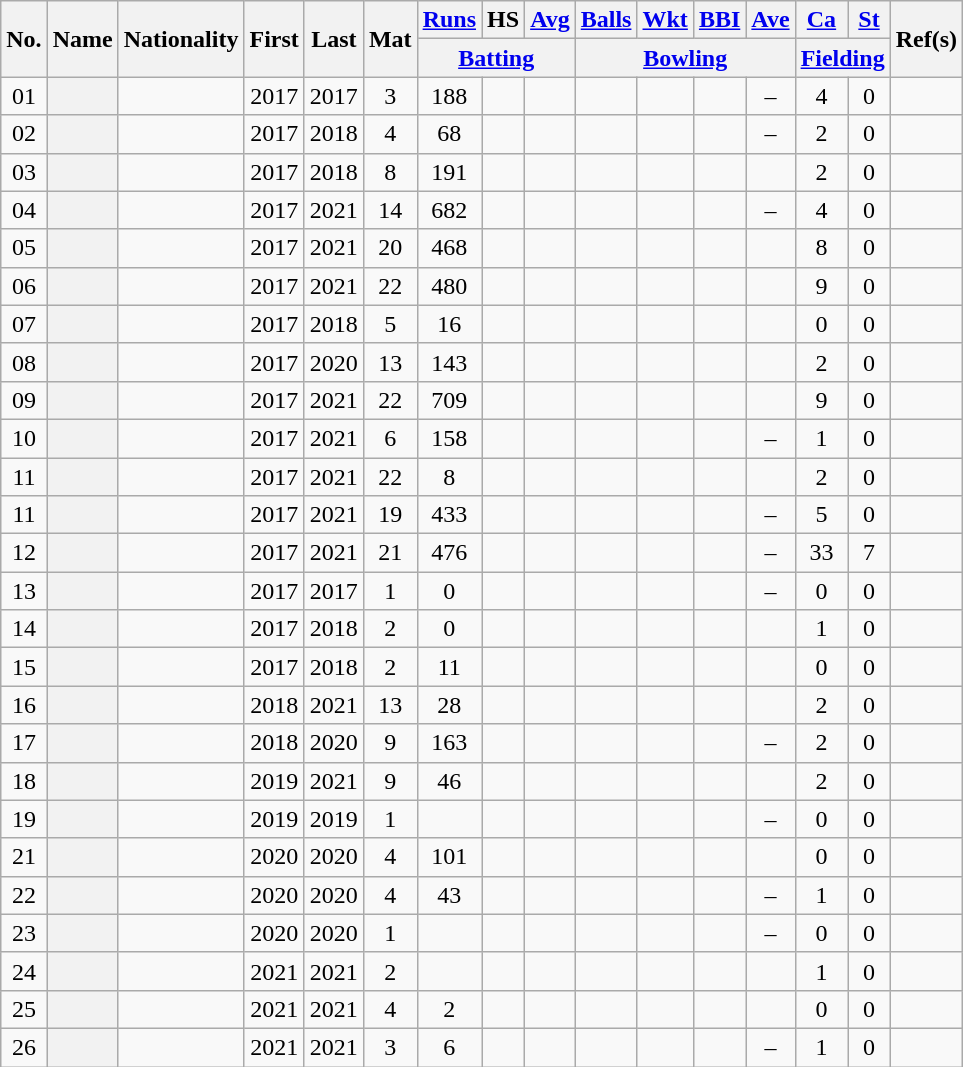<table class="wikitable sortable plainrowheaders">
<tr align="center">
<th scope="col" rowspan="2">No.</th>
<th scope="col" rowspan="2">Name</th>
<th scope="col" rowspan="2">Nationality</th>
<th scope="col" rowspan="2">First</th>
<th scope="col" rowspan="2">Last</th>
<th scope="col" rowspan="2">Mat</th>
<th scope="col"><a href='#'>Runs</a></th>
<th scope="col">HS</th>
<th scope="col"><a href='#'>Avg</a></th>
<th scope="col"><a href='#'>Balls</a></th>
<th scope="col"><a href='#'>Wkt</a></th>
<th scope="col"><a href='#'>BBI</a></th>
<th scope="col"><a href='#'>Ave</a></th>
<th scope="col"><a href='#'>Ca</a></th>
<th scope="col"><a href='#'>St</a></th>
<th scope="col" rowspan=2 class="unsortable">Ref(s)</th>
</tr>
<tr class="unsortable">
<th scope="col" colspan=3><a href='#'>Batting</a></th>
<th scope="col" colspan=4><a href='#'>Bowling</a></th>
<th scope="col" colspan=2><a href='#'>Fielding</a></th>
</tr>
<tr align="center">
<td><span>0</span>1</td>
<th scope="row"></th>
<td></td>
<td>2017</td>
<td>2017</td>
<td>3</td>
<td>188</td>
<td></td>
<td></td>
<td></td>
<td></td>
<td></td>
<td>–</td>
<td>4</td>
<td>0</td>
<td></td>
</tr>
<tr align="center">
<td><span>0</span>2</td>
<th scope="row"></th>
<td></td>
<td>2017</td>
<td>2018</td>
<td>4</td>
<td>68</td>
<td></td>
<td></td>
<td></td>
<td></td>
<td></td>
<td>–</td>
<td>2</td>
<td>0</td>
<td></td>
</tr>
<tr align="center">
<td><span>0</span>3</td>
<th scope="row"></th>
<td></td>
<td>2017</td>
<td>2018</td>
<td>8</td>
<td>191</td>
<td></td>
<td></td>
<td></td>
<td></td>
<td></td>
<td></td>
<td>2</td>
<td>0</td>
<td></td>
</tr>
<tr align="center">
<td><span>0</span>4</td>
<th scope="row"></th>
<td></td>
<td>2017</td>
<td>2021</td>
<td>14</td>
<td>682</td>
<td></td>
<td></td>
<td></td>
<td></td>
<td></td>
<td>–</td>
<td>4</td>
<td>0</td>
<td></td>
</tr>
<tr align="center">
<td><span>0</span>5</td>
<th scope="row"></th>
<td></td>
<td>2017</td>
<td>2021</td>
<td>20</td>
<td>468</td>
<td></td>
<td></td>
<td></td>
<td></td>
<td></td>
<td></td>
<td>8</td>
<td>0</td>
<td></td>
</tr>
<tr align="center">
<td><span>0</span>6</td>
<th scope="row"></th>
<td></td>
<td>2017</td>
<td>2021</td>
<td>22</td>
<td>480</td>
<td></td>
<td></td>
<td></td>
<td></td>
<td></td>
<td></td>
<td>9</td>
<td>0</td>
<td></td>
</tr>
<tr align="center">
<td><span>0</span>7</td>
<th scope="row"></th>
<td></td>
<td>2017</td>
<td>2018</td>
<td>5</td>
<td>16</td>
<td></td>
<td></td>
<td></td>
<td></td>
<td></td>
<td></td>
<td>0</td>
<td>0</td>
<td></td>
</tr>
<tr align="center">
<td><span>0</span>8</td>
<th scope="row"></th>
<td></td>
<td>2017</td>
<td>2020</td>
<td>13</td>
<td>143</td>
<td></td>
<td></td>
<td></td>
<td></td>
<td></td>
<td></td>
<td>2</td>
<td>0</td>
<td></td>
</tr>
<tr align="center">
<td><span>0</span>9</td>
<th scope="row"></th>
<td></td>
<td>2017</td>
<td>2021</td>
<td>22</td>
<td>709</td>
<td></td>
<td></td>
<td></td>
<td></td>
<td></td>
<td></td>
<td>9</td>
<td>0</td>
<td></td>
</tr>
<tr align="center">
<td>10</td>
<th scope="row"> </th>
<td></td>
<td>2017</td>
<td>2021</td>
<td>6</td>
<td>158</td>
<td></td>
<td></td>
<td></td>
<td></td>
<td></td>
<td>–</td>
<td>1</td>
<td>0</td>
<td></td>
</tr>
<tr align="center">
<td>11</td>
<th scope="row"></th>
<td></td>
<td>2017</td>
<td>2021</td>
<td>22</td>
<td>8</td>
<td></td>
<td></td>
<td></td>
<td></td>
<td></td>
<td></td>
<td>2</td>
<td>0</td>
<td></td>
</tr>
<tr align="center">
<td>11</td>
<th scope="row"></th>
<td></td>
<td>2017</td>
<td>2021</td>
<td>19</td>
<td>433</td>
<td></td>
<td></td>
<td></td>
<td></td>
<td></td>
<td>–</td>
<td>5</td>
<td>0</td>
<td></td>
</tr>
<tr align="center">
<td>12</td>
<th scope="row"> </th>
<td></td>
<td>2017</td>
<td>2021</td>
<td>21</td>
<td>476</td>
<td></td>
<td></td>
<td></td>
<td></td>
<td></td>
<td>–</td>
<td>33</td>
<td>7</td>
<td></td>
</tr>
<tr align="center">
<td>13</td>
<th scope="row"></th>
<td></td>
<td>2017</td>
<td>2017</td>
<td>1</td>
<td>0</td>
<td></td>
<td></td>
<td></td>
<td></td>
<td></td>
<td>–</td>
<td>0</td>
<td>0</td>
<td></td>
</tr>
<tr align="center">
<td>14</td>
<th scope="row"></th>
<td></td>
<td>2017</td>
<td>2018</td>
<td>2</td>
<td>0</td>
<td></td>
<td></td>
<td></td>
<td></td>
<td></td>
<td></td>
<td>1</td>
<td>0</td>
<td></td>
</tr>
<tr align="center">
<td>15</td>
<th scope="row"></th>
<td></td>
<td>2017</td>
<td>2018</td>
<td>2</td>
<td>11</td>
<td></td>
<td></td>
<td></td>
<td></td>
<td></td>
<td></td>
<td>0</td>
<td>0</td>
<td></td>
</tr>
<tr align="center">
<td>16</td>
<th scope="row"></th>
<td></td>
<td>2018</td>
<td>2021</td>
<td>13</td>
<td>28</td>
<td></td>
<td></td>
<td></td>
<td></td>
<td></td>
<td></td>
<td>2</td>
<td>0</td>
<td></td>
</tr>
<tr align="center">
<td>17</td>
<th scope="row"></th>
<td></td>
<td>2018</td>
<td>2020</td>
<td>9</td>
<td>163</td>
<td></td>
<td></td>
<td></td>
<td></td>
<td></td>
<td>–</td>
<td>2</td>
<td>0</td>
<td></td>
</tr>
<tr align="center">
<td>18</td>
<th scope="row"></th>
<td></td>
<td>2019</td>
<td>2021</td>
<td>9</td>
<td>46</td>
<td></td>
<td></td>
<td></td>
<td></td>
<td></td>
<td></td>
<td>2</td>
<td>0</td>
<td></td>
</tr>
<tr align="center">
<td>19</td>
<th scope="row"></th>
<td></td>
<td>2019</td>
<td>2019</td>
<td>1</td>
<td></td>
<td></td>
<td></td>
<td></td>
<td></td>
<td></td>
<td>–</td>
<td>0</td>
<td>0</td>
<td></td>
</tr>
<tr align="center">
<td>21</td>
<th scope="row"></th>
<td></td>
<td>2020</td>
<td>2020</td>
<td>4</td>
<td>101</td>
<td></td>
<td></td>
<td></td>
<td></td>
<td></td>
<td></td>
<td>0</td>
<td>0</td>
<td></td>
</tr>
<tr align="center">
<td>22</td>
<th scope="row"></th>
<td></td>
<td>2020</td>
<td>2020</td>
<td>4</td>
<td>43</td>
<td></td>
<td></td>
<td></td>
<td></td>
<td></td>
<td>–</td>
<td>1</td>
<td>0</td>
<td></td>
</tr>
<tr align="center">
<td>23</td>
<th scope="row"></th>
<td></td>
<td>2020</td>
<td>2020</td>
<td>1</td>
<td></td>
<td></td>
<td></td>
<td></td>
<td></td>
<td></td>
<td>–</td>
<td>0</td>
<td>0</td>
<td></td>
</tr>
<tr align="center">
<td>24</td>
<th scope="row"></th>
<td></td>
<td>2021</td>
<td>2021</td>
<td>2</td>
<td></td>
<td></td>
<td></td>
<td></td>
<td></td>
<td></td>
<td></td>
<td>1</td>
<td>0</td>
<td></td>
</tr>
<tr align="center">
<td>25</td>
<th scope="row"></th>
<td></td>
<td>2021</td>
<td>2021</td>
<td>4</td>
<td>2</td>
<td></td>
<td></td>
<td></td>
<td></td>
<td></td>
<td></td>
<td>0</td>
<td>0</td>
<td></td>
</tr>
<tr align="center">
<td>26</td>
<th scope="row"></th>
<td></td>
<td>2021</td>
<td>2021</td>
<td>3</td>
<td>6</td>
<td></td>
<td></td>
<td></td>
<td></td>
<td></td>
<td>–</td>
<td>1</td>
<td>0</td>
<td></td>
</tr>
</table>
